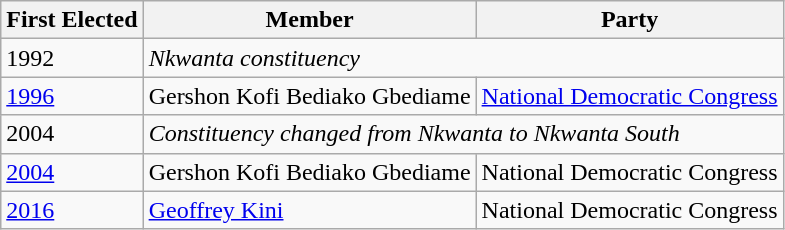<table class="wikitable">
<tr>
<th>First Elected</th>
<th>Member</th>
<th>Party</th>
</tr>
<tr>
<td>1992</td>
<td colspan=2><em>Nkwanta constituency</em></td>
</tr>
<tr>
<td><a href='#'>1996</a></td>
<td>Gershon Kofi Bediako Gbediame</td>
<td><a href='#'>National Democratic Congress</a></td>
</tr>
<tr>
<td>2004</td>
<td colspan=2><em>Constituency changed from Nkwanta to Nkwanta South</em></td>
</tr>
<tr>
<td><a href='#'>2004</a></td>
<td>Gershon Kofi Bediako Gbediame</td>
<td>National Democratic Congress</td>
</tr>
<tr>
<td><a href='#'>2016</a></td>
<td><a href='#'>Geoffrey Kini</a></td>
<td>National Democratic Congress</td>
</tr>
</table>
